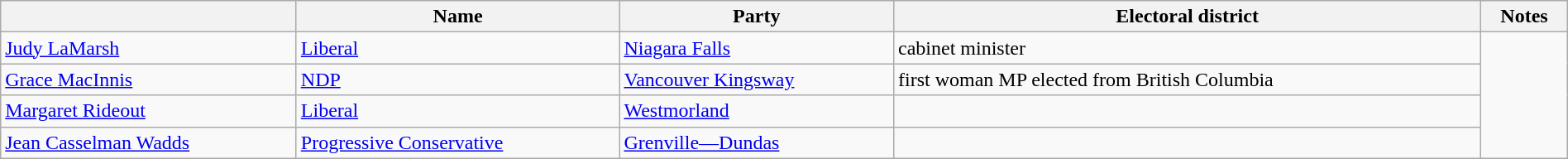<table width="100%" class="wikitable sortable">
<tr>
<th></th>
<th>Name</th>
<th>Party</th>
<th>Electoral district</th>
<th>Notes</th>
</tr>
<tr>
<td><a href='#'>Judy LaMarsh</a></td>
<td><a href='#'>Liberal</a></td>
<td><a href='#'>Niagara Falls</a></td>
<td>cabinet minister</td>
</tr>
<tr>
<td><a href='#'>Grace MacInnis</a></td>
<td><a href='#'>NDP</a></td>
<td><a href='#'>Vancouver Kingsway</a></td>
<td>first woman MP elected from British Columbia</td>
</tr>
<tr>
<td><a href='#'>Margaret Rideout</a></td>
<td><a href='#'>Liberal</a></td>
<td><a href='#'>Westmorland</a></td>
<td></td>
</tr>
<tr>
<td><a href='#'>Jean Casselman Wadds</a></td>
<td><a href='#'>Progressive Conservative</a></td>
<td><a href='#'>Grenville—Dundas</a></td>
<td></td>
</tr>
</table>
